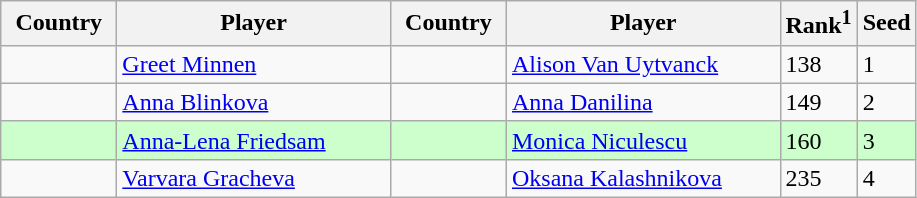<table class="sortable wikitable">
<tr>
<th width="70">Country</th>
<th width="175">Player</th>
<th width="70">Country</th>
<th width="175">Player</th>
<th>Rank<sup>1</sup></th>
<th>Seed</th>
</tr>
<tr>
<td></td>
<td><a href='#'>Greet Minnen</a></td>
<td></td>
<td><a href='#'>Alison Van Uytvanck</a></td>
<td>138</td>
<td>1</td>
</tr>
<tr>
<td></td>
<td><a href='#'>Anna Blinkova</a></td>
<td></td>
<td><a href='#'>Anna Danilina</a></td>
<td>149</td>
<td>2</td>
</tr>
<tr style="background:#cfc;">
<td></td>
<td><a href='#'>Anna-Lena Friedsam</a></td>
<td></td>
<td><a href='#'>Monica Niculescu</a></td>
<td>160</td>
<td>3</td>
</tr>
<tr>
<td></td>
<td><a href='#'>Varvara Gracheva</a></td>
<td></td>
<td><a href='#'>Oksana Kalashnikova</a></td>
<td>235</td>
<td>4</td>
</tr>
</table>
